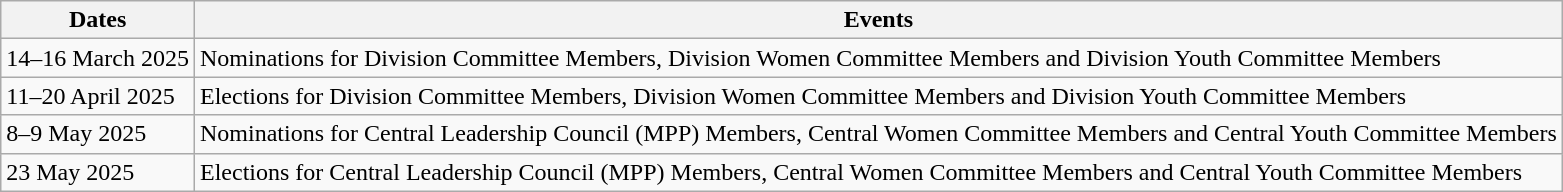<table class="wikitable">
<tr>
<th>Dates</th>
<th>Events</th>
</tr>
<tr>
<td>14–16 March 2025</td>
<td>Nominations for Division Committee Members, Division Women Committee Members and Division Youth Committee Members</td>
</tr>
<tr>
<td>11–20 April 2025</td>
<td>Elections for Division Committee Members, Division Women Committee Members and Division Youth Committee Members</td>
</tr>
<tr>
<td>8–9 May 2025</td>
<td>Nominations for Central Leadership Council (MPP) Members, Central Women Committee Members and Central Youth Committee Members</td>
</tr>
<tr>
<td>23 May 2025</td>
<td>Elections for Central Leadership Council (MPP) Members, Central Women Committee Members and Central Youth Committee Members</td>
</tr>
</table>
